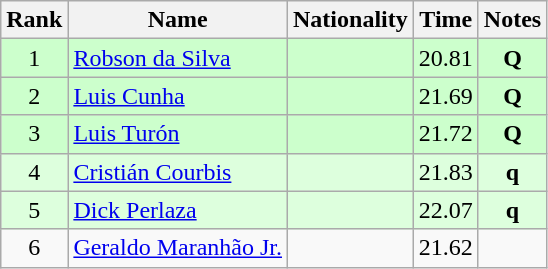<table class="wikitable sortable" style="text-align:center">
<tr>
<th>Rank</th>
<th>Name</th>
<th>Nationality</th>
<th>Time</th>
<th>Notes</th>
</tr>
<tr bgcolor=ccffcc>
<td align=center>1</td>
<td align=left><a href='#'>Robson da Silva</a></td>
<td align=left></td>
<td>20.81</td>
<td><strong>Q</strong></td>
</tr>
<tr bgcolor=ccffcc>
<td align=center>2</td>
<td align=left><a href='#'>Luis Cunha</a></td>
<td align=left></td>
<td>21.69</td>
<td><strong>Q</strong></td>
</tr>
<tr bgcolor=ccffcc>
<td align=center>3</td>
<td align=left><a href='#'>Luis Turón</a></td>
<td align=left></td>
<td>21.72</td>
<td><strong>Q</strong></td>
</tr>
<tr bgcolor=ddffdd>
<td align=center>4</td>
<td align=left><a href='#'>Cristián Courbis</a></td>
<td align=left></td>
<td>21.83</td>
<td><strong>q</strong></td>
</tr>
<tr bgcolor=ddffdd>
<td align=center>5</td>
<td align=left><a href='#'>Dick Perlaza</a></td>
<td align=left></td>
<td>22.07</td>
<td><strong>q</strong></td>
</tr>
<tr>
<td align=center>6</td>
<td align=left><a href='#'>Geraldo Maranhão Jr.</a></td>
<td align=left></td>
<td>21.62</td>
<td></td>
</tr>
</table>
